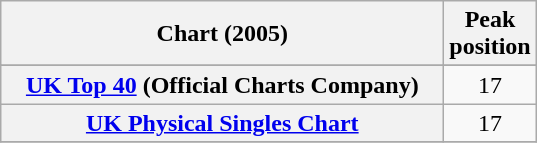<table class="wikitable sortable plainrowheaders">
<tr>
<th style="width:18em;">Chart (2005)</th>
<th>Peak<br>position</th>
</tr>
<tr>
</tr>
<tr>
</tr>
<tr>
</tr>
<tr>
</tr>
<tr>
</tr>
<tr>
</tr>
<tr>
</tr>
<tr>
<th scope="row"><a href='#'>UK Top 40</a> (Official Charts Company)</th>
<td align="center">17</td>
</tr>
<tr>
<th scope="row"><a href='#'>UK Physical Singles Chart</a></th>
<td align="center">17</td>
</tr>
<tr>
</tr>
</table>
